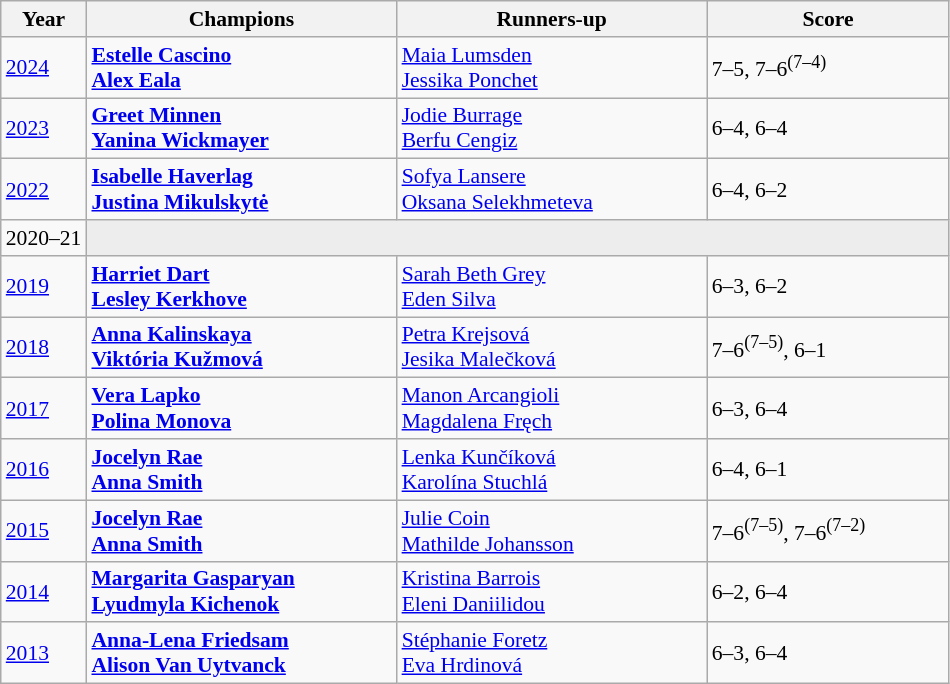<table class="wikitable" style="font-size:90%">
<tr>
<th>Year</th>
<th width="200">Champions</th>
<th width="200">Runners-up</th>
<th width="155">Score</th>
</tr>
<tr>
<td><a href='#'>2024</a></td>
<td> <strong><a href='#'>Estelle Cascino</a></strong> <br>  <strong><a href='#'>Alex Eala</a></strong></td>
<td> <a href='#'>Maia Lumsden</a> <br>  <a href='#'>Jessika Ponchet</a></td>
<td>7–5, 7–6<sup>(7–4)</sup></td>
</tr>
<tr>
<td><a href='#'>2023</a></td>
<td> <strong><a href='#'>Greet Minnen</a></strong> <br>  <strong><a href='#'>Yanina Wickmayer</a></strong></td>
<td> <a href='#'>Jodie Burrage</a> <br>  <a href='#'>Berfu Cengiz</a></td>
<td>6–4, 6–4</td>
</tr>
<tr>
<td><a href='#'>2022</a></td>
<td> <strong><a href='#'>Isabelle Haverlag</a></strong> <br>  <strong><a href='#'>Justina Mikulskytė</a></strong></td>
<td> <a href='#'>Sofya Lansere</a> <br>  <a href='#'>Oksana Selekhmeteva</a></td>
<td>6–4, 6–2</td>
</tr>
<tr>
<td>2020–21</td>
<td colspan=3 bgcolor="#ededed"></td>
</tr>
<tr>
<td><a href='#'>2019</a></td>
<td> <strong><a href='#'>Harriet Dart</a></strong> <br>  <strong><a href='#'>Lesley Kerkhove</a></strong></td>
<td> <a href='#'>Sarah Beth Grey</a> <br>  <a href='#'>Eden Silva</a></td>
<td>6–3, 6–2</td>
</tr>
<tr>
<td><a href='#'>2018</a></td>
<td> <strong><a href='#'>Anna Kalinskaya</a></strong> <br>  <strong><a href='#'>Viktória Kužmová</a></strong></td>
<td> <a href='#'>Petra Krejsová</a> <br>  <a href='#'>Jesika Malečková</a></td>
<td>7–6<sup>(7–5)</sup>, 6–1</td>
</tr>
<tr>
<td><a href='#'>2017</a></td>
<td> <strong><a href='#'>Vera Lapko</a></strong> <br>  <strong><a href='#'>Polina Monova</a></strong></td>
<td> <a href='#'>Manon Arcangioli</a> <br>  <a href='#'>Magdalena Fręch</a></td>
<td>6–3, 6–4</td>
</tr>
<tr>
<td><a href='#'>2016</a></td>
<td> <strong><a href='#'>Jocelyn Rae</a></strong> <br>  <strong><a href='#'>Anna Smith</a></strong></td>
<td> <a href='#'>Lenka Kunčíková</a> <br>  <a href='#'>Karolína Stuchlá</a></td>
<td>6–4, 6–1</td>
</tr>
<tr>
<td><a href='#'>2015</a></td>
<td> <strong><a href='#'>Jocelyn Rae</a></strong> <br>  <strong><a href='#'>Anna Smith</a></strong></td>
<td> <a href='#'>Julie Coin</a> <br>  <a href='#'>Mathilde Johansson</a></td>
<td>7–6<sup>(7–5)</sup>, 7–6<sup>(7–2)</sup></td>
</tr>
<tr>
<td><a href='#'>2014</a></td>
<td> <strong><a href='#'>Margarita Gasparyan</a></strong> <br>  <strong><a href='#'>Lyudmyla Kichenok</a></strong></td>
<td> <a href='#'>Kristina Barrois</a> <br>  <a href='#'>Eleni Daniilidou</a></td>
<td>6–2, 6–4</td>
</tr>
<tr>
<td><a href='#'>2013</a></td>
<td> <strong><a href='#'>Anna-Lena Friedsam</a></strong> <br>  <strong><a href='#'>Alison Van Uytvanck</a></strong></td>
<td> <a href='#'>Stéphanie Foretz</a> <br>  <a href='#'>Eva Hrdinová</a></td>
<td>6–3, 6–4</td>
</tr>
</table>
